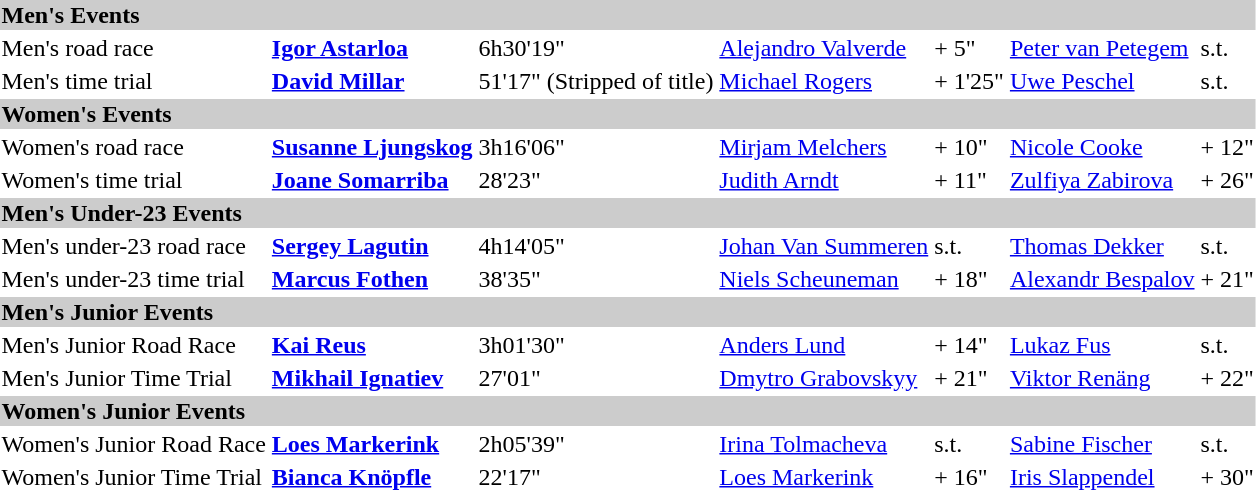<table>
<tr bgcolor="#cccccc">
<td colspan=7><strong>Men's Events</strong></td>
</tr>
<tr>
<td>Men's road race <br></td>
<td><strong><a href='#'>Igor Astarloa</a></strong><br><small></small></td>
<td>6h30'19"</td>
<td><a href='#'>Alejandro Valverde</a><br><small></small></td>
<td>+ 5"</td>
<td><a href='#'>Peter van Petegem</a><br><small></small></td>
<td>s.t.</td>
</tr>
<tr>
<td>Men's time trial<br></td>
<td><strong><a href='#'>David Millar</a></strong><br><small></small></td>
<td>51'17" (Stripped of title)</td>
<td><a href='#'>Michael Rogers</a><br><small></small></td>
<td>+ 1'25"</td>
<td><a href='#'>Uwe Peschel</a><br><small></small></td>
<td>s.t.</td>
</tr>
<tr bgcolor="#cccccc">
<td colspan=7><strong>Women's Events</strong></td>
</tr>
<tr>
<td>Women's road race<br></td>
<td><strong><a href='#'>Susanne Ljungskog</a></strong><br><small></small></td>
<td>3h16'06"</td>
<td><a href='#'>Mirjam Melchers</a><br><small></small></td>
<td>+ 10"</td>
<td><a href='#'>Nicole Cooke</a><br><small></small></td>
<td>+ 12"</td>
</tr>
<tr>
<td>Women's time trial<br></td>
<td><strong><a href='#'>Joane Somarriba</a></strong><br><small></small></td>
<td>28'23"</td>
<td><a href='#'>Judith Arndt</a><br><small></small></td>
<td>+ 11"</td>
<td><a href='#'>Zulfiya Zabirova</a><br><small></small></td>
<td>+ 26"</td>
</tr>
<tr bgcolor="#cccccc">
<td colspan=7><strong>Men's Under-23 Events</strong></td>
</tr>
<tr>
<td>Men's under-23 road race<br></td>
<td><strong><a href='#'>Sergey Lagutin</a></strong><br><small></small></td>
<td>4h14'05"</td>
<td><a href='#'>Johan Van Summeren</a><br><small></small></td>
<td>s.t.</td>
<td><a href='#'>Thomas Dekker</a><br><small></small></td>
<td>s.t.</td>
</tr>
<tr>
<td>Men's under-23 time trial<br></td>
<td><strong><a href='#'>Marcus Fothen</a></strong><br><small></small></td>
<td>38'35"</td>
<td><a href='#'>Niels Scheuneman</a><br><small></small></td>
<td>+ 18"</td>
<td><a href='#'>Alexandr Bespalov</a><br><small></small></td>
<td>+ 21"</td>
</tr>
<tr bgcolor="#cccccc">
<td colspan=7><strong>Men's Junior Events</strong></td>
</tr>
<tr>
<td>Men's Junior Road Race<br></td>
<td><strong><a href='#'>Kai Reus</a></strong><br><small></small></td>
<td>3h01'30"</td>
<td><a href='#'>Anders Lund</a><br><small></small></td>
<td>+ 14"</td>
<td><a href='#'>Lukaz Fus</a><br><small></small></td>
<td>s.t.</td>
</tr>
<tr>
<td>Men's Junior Time Trial<br></td>
<td><strong><a href='#'>Mikhail Ignatiev</a></strong><br><small></small></td>
<td>27'01"</td>
<td><a href='#'>Dmytro Grabovskyy</a><br><small></small></td>
<td>+ 21"</td>
<td><a href='#'>Viktor Renäng</a><br><small></small></td>
<td>+ 22"</td>
</tr>
<tr bgcolor="#cccccc">
<td colspan=7><strong>Women's Junior Events</strong></td>
</tr>
<tr>
<td>Women's Junior Road Race<br></td>
<td><strong><a href='#'>Loes Markerink</a></strong><br><small></small></td>
<td>2h05'39"</td>
<td><a href='#'>Irina Tolmacheva</a><br><small></small></td>
<td>s.t.</td>
<td><a href='#'>Sabine Fischer</a><br><small></small></td>
<td>s.t.</td>
</tr>
<tr>
<td>Women's Junior Time Trial<br></td>
<td><strong><a href='#'>Bianca Knöpfle</a></strong><br><small></small></td>
<td>22'17"</td>
<td><a href='#'>Loes Markerink</a><br><small></small></td>
<td>+ 16"</td>
<td><a href='#'>Iris Slappendel</a><br><small></small></td>
<td>+ 30"</td>
</tr>
<tr>
</tr>
</table>
